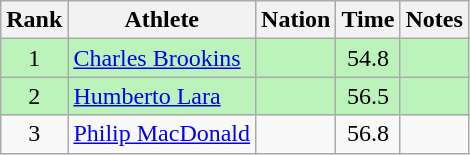<table class="wikitable sortable" style="text-align:center">
<tr>
<th>Rank</th>
<th>Athlete</th>
<th>Nation</th>
<th>Time</th>
<th>Notes</th>
</tr>
<tr bgcolor=bbf3bb>
<td>1</td>
<td align=left><a href='#'>Charles Brookins</a></td>
<td align=left></td>
<td>54.8</td>
<td></td>
</tr>
<tr bgcolor=bbf3bb>
<td>2</td>
<td align=left><a href='#'>Humberto Lara</a></td>
<td align=left></td>
<td>56.5</td>
<td></td>
</tr>
<tr>
<td>3</td>
<td align=left><a href='#'>Philip MacDonald</a></td>
<td align=left></td>
<td>56.8</td>
<td></td>
</tr>
</table>
